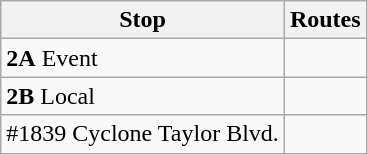<table class="wikitable">
<tr>
<th>Stop</th>
<th>Routes</th>
</tr>
<tr>
<td><strong>2A</strong> Event</td>
<td>  </td>
</tr>
<tr>
<td><strong>2B</strong> Local</td>
<td></td>
</tr>
<tr>
<td>#1839 Cyclone Taylor Blvd.</td>
<td></td>
</tr>
</table>
